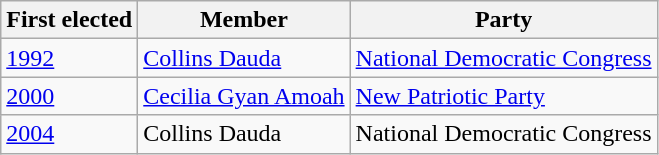<table class="wikitable">
<tr>
<th>First elected</th>
<th>Member</th>
<th>Party</th>
</tr>
<tr>
<td><a href='#'>1992</a></td>
<td><a href='#'>Collins Dauda</a></td>
<td><a href='#'>National Democratic Congress</a></td>
</tr>
<tr>
<td><a href='#'>2000</a></td>
<td><a href='#'>Cecilia Gyan Amoah</a></td>
<td><a href='#'>New Patriotic Party</a></td>
</tr>
<tr>
<td><a href='#'>2004</a></td>
<td>Collins Dauda</td>
<td>National Democratic Congress</td>
</tr>
</table>
